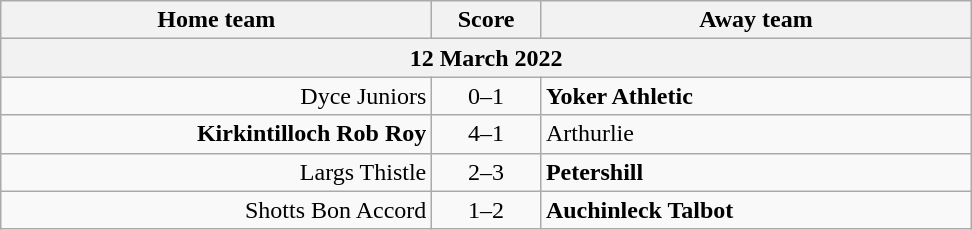<table class="wikitable" style="border-collapse: collapse;">
<tr>
<th width="280" align=right>Home team</th>
<th width="65" align=center>Score</th>
<th width="280" align=left>Away team</th>
</tr>
<tr>
<th colspan="3">12 March 2022</th>
</tr>
<tr>
<td align=right>Dyce Juniors</td>
<td align=center>0–1</td>
<td align=left><strong>Yoker Athletic</strong></td>
</tr>
<tr>
<td align=right><strong>Kirkintilloch Rob Roy</strong></td>
<td align=center>4–1</td>
<td align=left>Arthurlie</td>
</tr>
<tr>
<td align=right>Largs Thistle</td>
<td align=center>2–3</td>
<td align=left><strong>Petershill</strong></td>
</tr>
<tr>
<td align=right>Shotts Bon Accord</td>
<td align=center>1–2</td>
<td align=left><strong>Auchinleck Talbot</strong></td>
</tr>
</table>
